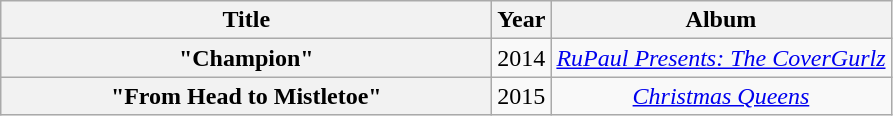<table class="wikitable plainrowheaders" style="text-align:center;">
<tr>
<th style="width:20em;">Title</th>
<th>Year</th>
<th>Album</th>
</tr>
<tr>
<th scope="row">"Champion"<br></th>
<td>2014</td>
<td><em><a href='#'>RuPaul Presents: The CoverGurlz</a></em></td>
</tr>
<tr>
<th scope="row">"From Head to Mistletoe"</th>
<td>2015</td>
<td><em><a href='#'>Christmas Queens</a></em></td>
</tr>
</table>
